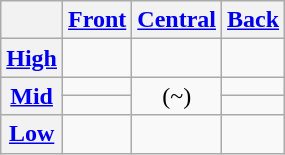<table class="wikitable" style=text-align:center>
<tr>
<th></th>
<th><a href='#'>Front</a></th>
<th><a href='#'>Central</a></th>
<th><a href='#'>Back</a></th>
</tr>
<tr>
<th><a href='#'>High</a></th>
<td align="center"></td>
<td></td>
<td></td>
</tr>
<tr>
<th rowspan="2"><a href='#'>Mid</a></th>
<td></td>
<td rowspan="2">(~)</td>
<td></td>
</tr>
<tr>
<td align="center"></td>
<td></td>
</tr>
<tr>
<th><a href='#'>Low</a></th>
<td></td>
<td align="center"></td>
<td></td>
</tr>
</table>
